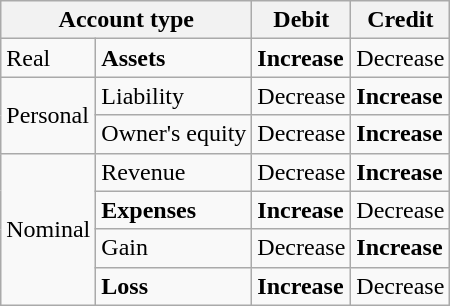<table class="wikitable">
<tr>
<th colspan="2">Account type</th>
<th>Debit</th>
<th>Credit</th>
</tr>
<tr>
<td>Real</td>
<td><strong>Assets</strong></td>
<td><strong>Increase</strong></td>
<td>Decrease</td>
</tr>
<tr>
<td rowspan="2">Personal</td>
<td>Liability</td>
<td>Decrease</td>
<td><strong>Increase</strong></td>
</tr>
<tr>
<td>Owner's equity</td>
<td>Decrease</td>
<td><strong>Increase</strong></td>
</tr>
<tr>
<td rowspan="4">Nominal</td>
<td>Revenue</td>
<td>Decrease</td>
<td><strong>Increase</strong></td>
</tr>
<tr>
<td><strong>Expenses</strong></td>
<td><strong>Increase</strong></td>
<td>Decrease</td>
</tr>
<tr>
<td>Gain</td>
<td>Decrease</td>
<td><strong>Increase</strong></td>
</tr>
<tr>
<td><strong>Loss</strong></td>
<td><strong>Increase</strong></td>
<td>Decrease</td>
</tr>
</table>
